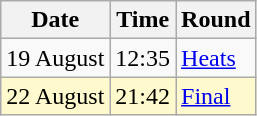<table class="wikitable">
<tr>
<th>Date</th>
<th>Time</th>
<th>Round</th>
</tr>
<tr>
<td>19 August</td>
<td>12:35</td>
<td><a href='#'>Heats</a></td>
</tr>
<tr style=background:lemonchiffon>
<td>22 August</td>
<td>21:42</td>
<td><a href='#'>Final</a></td>
</tr>
</table>
